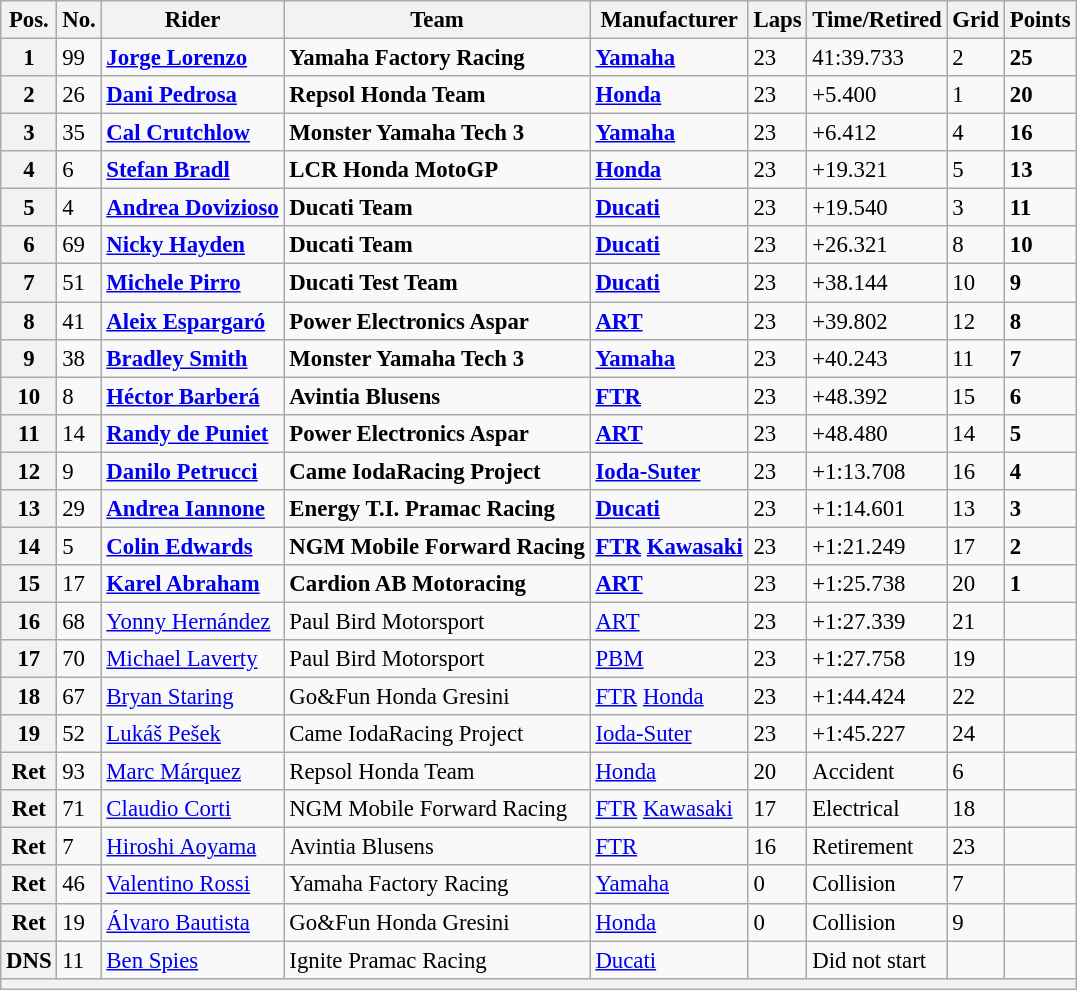<table class="wikitable" style="font-size: 95%;">
<tr>
<th>Pos.</th>
<th>No.</th>
<th>Rider</th>
<th>Team</th>
<th>Manufacturer</th>
<th>Laps</th>
<th>Time/Retired</th>
<th>Grid</th>
<th>Points</th>
</tr>
<tr>
<th>1</th>
<td>99</td>
<td> <strong><a href='#'>Jorge Lorenzo</a></strong></td>
<td><strong>Yamaha Factory Racing</strong></td>
<td><strong><a href='#'>Yamaha</a></strong></td>
<td>23</td>
<td>41:39.733</td>
<td>2</td>
<td><strong>25</strong></td>
</tr>
<tr>
<th>2</th>
<td>26</td>
<td> <strong><a href='#'>Dani Pedrosa</a></strong></td>
<td><strong>Repsol Honda Team</strong></td>
<td><strong><a href='#'>Honda</a></strong></td>
<td>23</td>
<td>+5.400</td>
<td>1</td>
<td><strong>20</strong></td>
</tr>
<tr>
<th>3</th>
<td>35</td>
<td> <strong><a href='#'>Cal Crutchlow</a></strong></td>
<td><strong>Monster Yamaha Tech 3</strong></td>
<td><strong><a href='#'>Yamaha</a></strong></td>
<td>23</td>
<td>+6.412</td>
<td>4</td>
<td><strong>16</strong></td>
</tr>
<tr>
<th>4</th>
<td>6</td>
<td> <strong><a href='#'>Stefan Bradl</a></strong></td>
<td><strong>LCR Honda MotoGP</strong></td>
<td><strong><a href='#'>Honda</a></strong></td>
<td>23</td>
<td>+19.321</td>
<td>5</td>
<td><strong>13</strong></td>
</tr>
<tr>
<th>5</th>
<td>4</td>
<td> <strong><a href='#'>Andrea Dovizioso</a></strong></td>
<td><strong>Ducati Team</strong></td>
<td><strong><a href='#'>Ducati</a></strong></td>
<td>23</td>
<td>+19.540</td>
<td>3</td>
<td><strong>11</strong></td>
</tr>
<tr>
<th>6</th>
<td>69</td>
<td> <strong><a href='#'>Nicky Hayden</a></strong></td>
<td><strong>Ducati Team</strong></td>
<td><strong><a href='#'>Ducati</a></strong></td>
<td>23</td>
<td>+26.321</td>
<td>8</td>
<td><strong>10</strong></td>
</tr>
<tr>
<th>7</th>
<td>51</td>
<td> <strong><a href='#'>Michele Pirro</a></strong></td>
<td><strong>Ducati Test Team</strong></td>
<td><strong><a href='#'>Ducati</a></strong></td>
<td>23</td>
<td>+38.144</td>
<td>10</td>
<td><strong>9</strong></td>
</tr>
<tr>
<th>8</th>
<td>41</td>
<td> <strong><a href='#'>Aleix Espargaró</a></strong></td>
<td><strong>Power Electronics Aspar</strong></td>
<td><strong><a href='#'>ART</a></strong></td>
<td>23</td>
<td>+39.802</td>
<td>12</td>
<td><strong>8</strong></td>
</tr>
<tr>
<th>9</th>
<td>38</td>
<td> <strong><a href='#'>Bradley Smith</a></strong></td>
<td><strong>Monster Yamaha Tech 3</strong></td>
<td><strong><a href='#'>Yamaha</a></strong></td>
<td>23</td>
<td>+40.243</td>
<td>11</td>
<td><strong>7</strong></td>
</tr>
<tr>
<th>10</th>
<td>8</td>
<td> <strong><a href='#'>Héctor Barberá</a></strong></td>
<td><strong>Avintia Blusens</strong></td>
<td><strong><a href='#'>FTR</a></strong></td>
<td>23</td>
<td>+48.392</td>
<td>15</td>
<td><strong>6</strong></td>
</tr>
<tr>
<th>11</th>
<td>14</td>
<td> <strong><a href='#'>Randy de Puniet</a></strong></td>
<td><strong>Power Electronics Aspar</strong></td>
<td><strong><a href='#'>ART</a></strong></td>
<td>23</td>
<td>+48.480</td>
<td>14</td>
<td><strong>5</strong></td>
</tr>
<tr>
<th>12</th>
<td>9</td>
<td> <strong><a href='#'>Danilo Petrucci</a></strong></td>
<td><strong>Came IodaRacing Project</strong></td>
<td><strong><a href='#'>Ioda-Suter</a></strong></td>
<td>23</td>
<td>+1:13.708</td>
<td>16</td>
<td><strong>4</strong></td>
</tr>
<tr>
<th>13</th>
<td>29</td>
<td> <strong><a href='#'>Andrea Iannone</a></strong></td>
<td><strong>Energy T.I. Pramac Racing</strong></td>
<td><strong><a href='#'>Ducati</a></strong></td>
<td>23</td>
<td>+1:14.601</td>
<td>13</td>
<td><strong>3</strong></td>
</tr>
<tr>
<th>14</th>
<td>5</td>
<td> <strong><a href='#'>Colin Edwards</a></strong></td>
<td><strong>NGM Mobile Forward Racing</strong></td>
<td><strong><a href='#'>FTR</a> <a href='#'>Kawasaki</a></strong></td>
<td>23</td>
<td>+1:21.249</td>
<td>17</td>
<td><strong>2</strong></td>
</tr>
<tr>
<th>15</th>
<td>17</td>
<td> <strong><a href='#'>Karel Abraham</a></strong></td>
<td><strong>Cardion AB Motoracing</strong></td>
<td><strong><a href='#'>ART</a></strong></td>
<td>23</td>
<td>+1:25.738</td>
<td>20</td>
<td><strong>1</strong></td>
</tr>
<tr>
<th>16</th>
<td>68</td>
<td> <a href='#'>Yonny Hernández</a></td>
<td>Paul Bird Motorsport</td>
<td><a href='#'>ART</a></td>
<td>23</td>
<td>+1:27.339</td>
<td>21</td>
<td></td>
</tr>
<tr>
<th>17</th>
<td>70</td>
<td> <a href='#'>Michael Laverty</a></td>
<td>Paul Bird Motorsport</td>
<td><a href='#'>PBM</a></td>
<td>23</td>
<td>+1:27.758</td>
<td>19</td>
<td></td>
</tr>
<tr>
<th>18</th>
<td>67</td>
<td> <a href='#'>Bryan Staring</a></td>
<td>Go&Fun Honda Gresini</td>
<td><a href='#'>FTR</a> <a href='#'>Honda</a></td>
<td>23</td>
<td>+1:44.424</td>
<td>22</td>
<td></td>
</tr>
<tr>
<th>19</th>
<td>52</td>
<td> <a href='#'>Lukáš Pešek</a></td>
<td>Came IodaRacing Project</td>
<td><a href='#'>Ioda-Suter</a></td>
<td>23</td>
<td>+1:45.227</td>
<td>24</td>
<td></td>
</tr>
<tr>
<th>Ret</th>
<td>93</td>
<td> <a href='#'>Marc Márquez</a></td>
<td>Repsol Honda Team</td>
<td><a href='#'>Honda</a></td>
<td>20</td>
<td>Accident</td>
<td>6</td>
<td></td>
</tr>
<tr>
<th>Ret</th>
<td>71</td>
<td> <a href='#'>Claudio Corti</a></td>
<td>NGM Mobile Forward Racing</td>
<td><a href='#'>FTR</a> <a href='#'>Kawasaki</a></td>
<td>17</td>
<td>Electrical</td>
<td>18</td>
<td></td>
</tr>
<tr>
<th>Ret</th>
<td>7</td>
<td> <a href='#'>Hiroshi Aoyama</a></td>
<td>Avintia Blusens</td>
<td><a href='#'>FTR</a></td>
<td>16</td>
<td>Retirement</td>
<td>23</td>
<td></td>
</tr>
<tr>
<th>Ret</th>
<td>46</td>
<td> <a href='#'>Valentino Rossi</a></td>
<td>Yamaha Factory Racing</td>
<td><a href='#'>Yamaha</a></td>
<td>0</td>
<td>Collision</td>
<td>7</td>
<td></td>
</tr>
<tr>
<th>Ret</th>
<td>19</td>
<td> <a href='#'>Álvaro Bautista</a></td>
<td>Go&Fun Honda Gresini</td>
<td><a href='#'>Honda</a></td>
<td>0</td>
<td>Collision</td>
<td>9</td>
<td></td>
</tr>
<tr>
<th>DNS</th>
<td>11</td>
<td> <a href='#'>Ben Spies</a></td>
<td>Ignite Pramac Racing</td>
<td><a href='#'>Ducati</a></td>
<td></td>
<td>Did not start</td>
<td></td>
<td></td>
</tr>
<tr>
<th colspan=9></th>
</tr>
</table>
